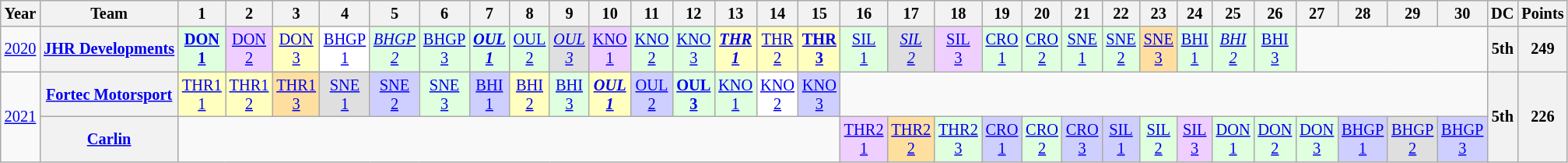<table class="wikitable" style="text-align:center; font-size:85%">
<tr>
<th>Year</th>
<th>Team</th>
<th>1</th>
<th>2</th>
<th>3</th>
<th>4</th>
<th>5</th>
<th>6</th>
<th>7</th>
<th>8</th>
<th>9</th>
<th>10</th>
<th>11</th>
<th>12</th>
<th>13</th>
<th>14</th>
<th>15</th>
<th>16</th>
<th>17</th>
<th>18</th>
<th>19</th>
<th>20</th>
<th>21</th>
<th>22</th>
<th>23</th>
<th>24</th>
<th>25</th>
<th>26</th>
<th>27</th>
<th>28</th>
<th>29</th>
<th>30</th>
<th>DC</th>
<th>Points</th>
</tr>
<tr>
<td><a href='#'>2020</a></td>
<th nowrap><a href='#'>JHR Developments</a></th>
<td style="background:#DFFFDF;"><strong><a href='#'>DON<br>1</a></strong><br></td>
<td style="background:#EFCFFF;"><a href='#'>DON<br>2</a><br></td>
<td style="background:#FFFFBF;"><a href='#'>DON<br>3</a><br></td>
<td style="background:#FFFFFF;"><a href='#'>BHGP<br>1</a><br></td>
<td style="background:#DFFFDF;"><em><a href='#'>BHGP<br>2</a></em><br></td>
<td style="background:#DFFFDF;"><a href='#'>BHGP<br>3</a><br></td>
<td style="background:#DFFFDF;"><strong><em><a href='#'>OUL<br>1</a></em></strong><br></td>
<td style="background:#DFFFDF;"><a href='#'>OUL<br>2</a><br></td>
<td style="background:#DFDFDF;"><em><a href='#'>OUL<br>3</a></em><br></td>
<td style="background:#EFCFFF;"><a href='#'>KNO<br>1</a><br></td>
<td style="background:#DFFFDF;"><a href='#'>KNO<br>2</a><br></td>
<td style="background:#DFFFDF;"><a href='#'>KNO<br>3</a><br></td>
<td style="background:#FFFFBF;"><strong><em><a href='#'>THR<br>1</a></em></strong><br></td>
<td style="background:#FFFFBF;"><a href='#'>THR<br>2</a><br></td>
<td style="background:#FFFFBF;"><strong><a href='#'>THR<br>3</a></strong><br></td>
<td style="background:#DFFFDF;"><a href='#'>SIL<br>1</a><br></td>
<td style="background:#DFDFDF;"><em><a href='#'>SIL<br>2</a></em><br></td>
<td style="background:#EFCFFF;"><a href='#'>SIL<br>3</a><br></td>
<td style="background:#DFFFDF;"><a href='#'>CRO<br>1</a><br></td>
<td style="background:#DFFFDF;"><a href='#'>CRO<br>2</a><br></td>
<td style="background:#DFFFDF;"><a href='#'>SNE<br>1</a><br></td>
<td style="background:#DFFFDF;"><a href='#'>SNE<br>2</a><br></td>
<td style="background:#FFDF9F;"><a href='#'>SNE<br>3</a><br></td>
<td style="background:#DFFFDF;"><a href='#'>BHI<br>1</a><br></td>
<td style="background:#DFFFDF;"><em><a href='#'>BHI<br>2</a></em><br></td>
<td style="background:#DFFFDF;"><a href='#'>BHI<br>3</a><br></td>
<td colspan=4></td>
<th>5th</th>
<th>249</th>
</tr>
<tr>
<td rowspan="2"><a href='#'>2021</a></td>
<th nowrap><a href='#'>Fortec Motorsport</a></th>
<td style="background:#FFFFBF;"><a href='#'>THR1<br>1</a><br></td>
<td style="background:#FFFFBF;"><a href='#'>THR1<br>2</a><br></td>
<td style="background:#FFDF9F;"><a href='#'>THR1<br>3</a><br></td>
<td style="background:#DFDFDF;"><a href='#'>SNE<br>1</a><br></td>
<td style="background:#CFCFFF;"><a href='#'>SNE<br>2</a><br></td>
<td style="background:#DFFFDF;"><a href='#'>SNE<br>3</a><br></td>
<td style="background:#CFCFFF;"><a href='#'>BHI<br>1</a><br></td>
<td style="background:#FFFFBF;"><a href='#'>BHI<br>2</a><br></td>
<td style="background:#DFFFDF;"><a href='#'>BHI<br>3</a><br></td>
<td style="background:#FFFFBF;"><strong><em><a href='#'>OUL<br>1</a></em></strong><br></td>
<td style="background:#CFCFFF;"><a href='#'>OUL<br>2</a><br></td>
<td style="background:#DFFFDF;"><strong><a href='#'>OUL<br>3</a></strong><br></td>
<td style="background:#DFFFDF;"><a href='#'>KNO<br>1</a><br></td>
<td style="background:#FFFFFF;"><a href='#'>KNO<br>2</a><br></td>
<td style="background:#CFCFFF;"><a href='#'>KNO<br>3</a><br></td>
<td colspan=15></td>
<th rowspan="2">5th</th>
<th rowspan="2">226</th>
</tr>
<tr>
<th nowrap><a href='#'>Carlin</a></th>
<td colspan=15></td>
<td style="background:#EFCFFF;"><a href='#'>THR2<br>1</a><br></td>
<td style="background:#FFDF9F;"><a href='#'>THR2<br>2</a><br></td>
<td style="background:#DFFFDF;"><a href='#'>THR2<br>3</a><br></td>
<td style="background:#CFCFFF;"><a href='#'>CRO<br>1</a><br></td>
<td style="background:#DFFFDF;"><a href='#'>CRO<br>2</a><br></td>
<td style="background:#CFCFFF;"><a href='#'>CRO<br>3</a><br></td>
<td style="background:#CFCFFF;"><a href='#'>SIL<br>1</a><br></td>
<td style="background:#DFFFDF;"><a href='#'>SIL<br>2</a><br></td>
<td style="background:#EFCFFF;"><a href='#'>SIL<br>3</a><br></td>
<td style="background:#DFFFDF;"><a href='#'>DON<br>1</a><br></td>
<td style="background:#DFFFDF;"><a href='#'>DON<br>2</a><br></td>
<td style="background:#DFFFDF;"><a href='#'>DON<br>3</a><br></td>
<td style="background:#CFCFFF;"><a href='#'>BHGP<br>1</a><br></td>
<td style="background:#DFDFDF;"><a href='#'>BHGP<br>2</a><br></td>
<td style="background:#CFCFFF;"><a href='#'>BHGP<br>3</a><br></td>
</tr>
</table>
